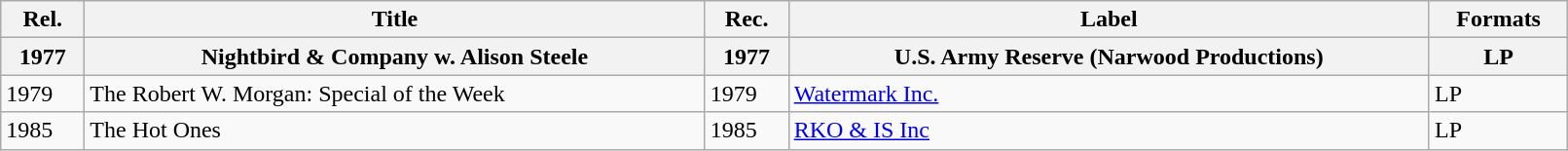<table class="wikitable" style="width:85%;">
<tr>
<th>Rel.</th>
<th>Title</th>
<th>Rec.</th>
<th>Label</th>
<th>Formats</th>
</tr>
<tr>
<th>1977</th>
<th>Nightbird & Company w. Alison Steele</th>
<th>1977</th>
<th>U.S. Army Reserve (Narwood Productions)</th>
<th>LP</th>
</tr>
<tr>
<td>1979</td>
<td>The Robert W. Morgan: Special of the Week</td>
<td>1979</td>
<td><a href='#'>Watermark Inc.</a></td>
<td>LP</td>
</tr>
<tr>
<td>1985</td>
<td>The Hot Ones</td>
<td>1985</td>
<td><a href='#'>RKO & IS Inc</a></td>
<td>LP</td>
</tr>
</table>
